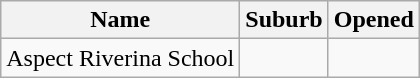<table class="wikitable sortable">
<tr>
<th>Name</th>
<th>Suburb</th>
<th>Opened</th>
</tr>
<tr>
<td>Aspect Riverina School</td>
<td></td>
</tr>
</table>
